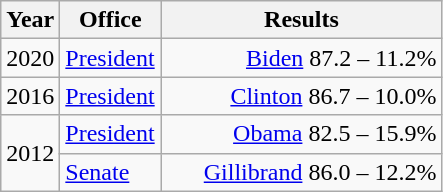<table class=wikitable>
<tr>
<th width="30">Year</th>
<th width="60">Office</th>
<th width="180">Results</th>
</tr>
<tr>
<td>2020</td>
<td><a href='#'>President</a></td>
<td align="right" ><a href='#'>Biden</a> 87.2 – 11.2%</td>
</tr>
<tr>
<td>2016</td>
<td><a href='#'>President</a></td>
<td align="right" ><a href='#'>Clinton</a> 86.7 – 10.0%</td>
</tr>
<tr>
<td rowspan="2">2012</td>
<td><a href='#'>President</a></td>
<td align="right" ><a href='#'>Obama</a> 82.5 – 15.9%</td>
</tr>
<tr>
<td><a href='#'>Senate</a></td>
<td align="right" ><a href='#'>Gillibrand</a> 86.0 – 12.2%</td>
</tr>
</table>
